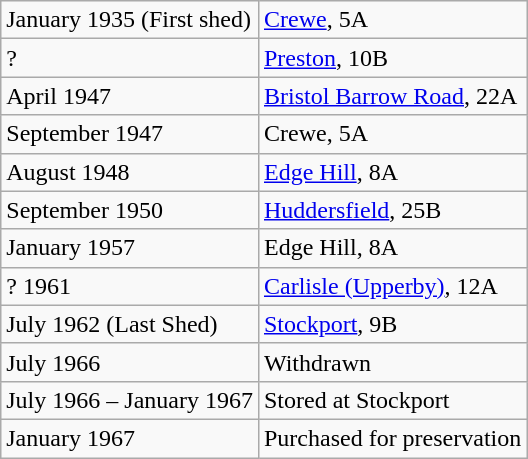<table class="wikitable">
<tr>
<td>January 1935 (First shed)</td>
<td><a href='#'>Crewe</a>, 5A</td>
</tr>
<tr>
<td>?</td>
<td><a href='#'>Preston</a>, 10B</td>
</tr>
<tr>
<td>April 1947</td>
<td><a href='#'>Bristol Barrow Road</a>, 22A</td>
</tr>
<tr>
<td>September 1947</td>
<td>Crewe, 5A</td>
</tr>
<tr>
<td>August 1948</td>
<td><a href='#'>Edge Hill</a>, 8A</td>
</tr>
<tr>
<td>September 1950</td>
<td><a href='#'>Huddersfield</a>, 25B</td>
</tr>
<tr>
<td>January 1957</td>
<td>Edge Hill, 8A</td>
</tr>
<tr>
<td>? 1961</td>
<td><a href='#'>Carlisle (Upperby)</a>, 12A</td>
</tr>
<tr>
<td>July 1962 (Last Shed)</td>
<td><a href='#'>Stockport</a>, 9B</td>
</tr>
<tr>
<td>July 1966</td>
<td>Withdrawn</td>
</tr>
<tr>
<td>July 1966 – January 1967</td>
<td>Stored at Stockport</td>
</tr>
<tr>
<td>January 1967</td>
<td>Purchased for preservation</td>
</tr>
</table>
